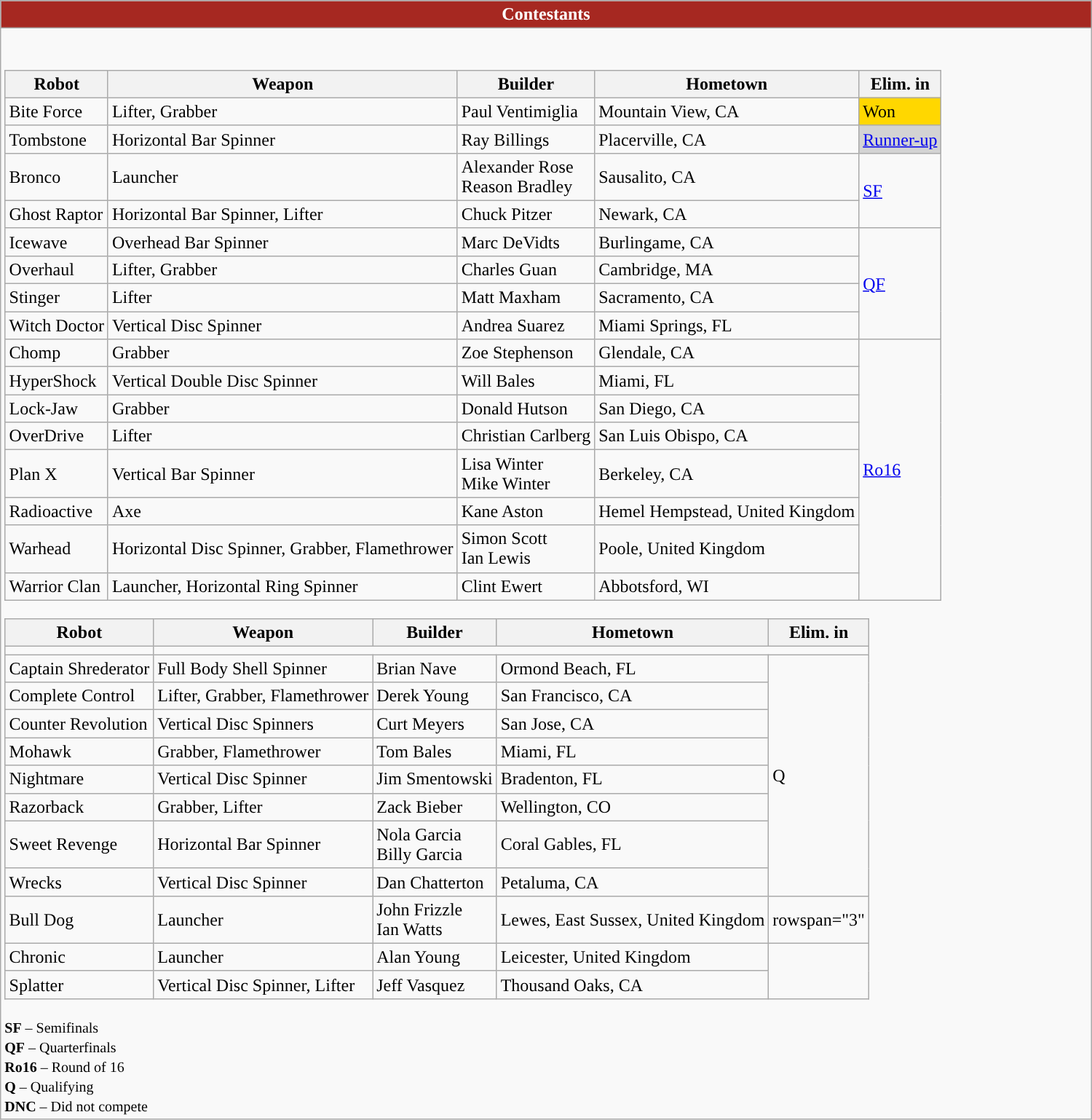<table class="wikitable" style="margin:0.5em auto; width:1000px;">
<tr>
<th colspan="2" style="color:white; background-color:#A62821;">Contestants</th>
</tr>
<tr>
<td><br><table class="wikitable">
<tr>
<th>Robot</th>
<th>Weapon</th>
<th>Builder</th>
<th>Hometown</th>
<th>Elim. in</th>
</tr>
<tr>
<td> Bite Force</td>
<td>Lifter, Grabber</td>
<td>Paul Ventimiglia</td>
<td>Mountain View, CA</td>
<td style="background:Gold;">Won</td>
</tr>
<tr>
<td> Tombstone</td>
<td>Horizontal Bar Spinner</td>
<td>Ray Billings</td>
<td>Placerville, CA</td>
<td style="background:lightGray;"><a href='#'>Runner-up</a></td>
</tr>
<tr>
<td> Bronco</td>
<td>Launcher</td>
<td>Alexander Rose<br>Reason Bradley</td>
<td>Sausalito, CA</td>
<td rowspan="2"><a href='#'>SF</a></td>
</tr>
<tr>
<td> Ghost Raptor</td>
<td>Horizontal Bar Spinner, Lifter</td>
<td>Chuck Pitzer</td>
<td>Newark, CA</td>
</tr>
<tr>
<td> Icewave</td>
<td>Overhead Bar Spinner</td>
<td>Marc DeVidts</td>
<td>Burlingame, CA</td>
<td rowspan="4"><a href='#'>QF</a></td>
</tr>
<tr>
<td> Overhaul</td>
<td>Lifter, Grabber</td>
<td>Charles Guan</td>
<td>Cambridge, MA</td>
</tr>
<tr>
<td> Stinger</td>
<td>Lifter</td>
<td>Matt Maxham</td>
<td>Sacramento, CA</td>
</tr>
<tr>
<td> Witch Doctor</td>
<td>Vertical Disc Spinner</td>
<td>Andrea Suarez</td>
<td>Miami Springs, FL</td>
</tr>
<tr>
<td> Chomp</td>
<td>Grabber</td>
<td>Zoe Stephenson</td>
<td>Glendale, CA</td>
<td rowspan="8"><a href='#'>Ro16</a></td>
</tr>
<tr>
<td> HyperShock</td>
<td>Vertical Double Disc Spinner</td>
<td>Will Bales</td>
<td>Miami, FL</td>
</tr>
<tr>
<td> Lock-Jaw</td>
<td>Grabber</td>
<td>Donald Hutson</td>
<td>San Diego, CA</td>
</tr>
<tr>
<td> OverDrive</td>
<td>Lifter</td>
<td>Christian Carlberg</td>
<td>San Luis Obispo, CA</td>
</tr>
<tr>
<td> Plan X</td>
<td>Vertical Bar Spinner</td>
<td>Lisa Winter<br>Mike Winter</td>
<td>Berkeley, CA</td>
</tr>
<tr>
<td> Radioactive</td>
<td>Axe</td>
<td>Kane Aston</td>
<td>Hemel Hempstead, United Kingdom</td>
</tr>
<tr>
<td> Warhead</td>
<td>Horizontal Disc Spinner, Grabber, Flamethrower</td>
<td>Simon Scott<br>Ian Lewis</td>
<td>Poole, United Kingdom</td>
</tr>
<tr>
<td> Warrior Clan</td>
<td>Launcher, Horizontal Ring Spinner</td>
<td>Clint Ewert</td>
<td>Abbotsford, WI</td>
</tr>
</table>
<table class="wikitable">
<tr>
<th>Robot</th>
<th>Weapon</th>
<th>Builder</th>
<th>Hometown</th>
<th>Elim. in</th>
</tr>
<tr>
<td></td>
</tr>
<tr>
<td> Captain Shrederator</td>
<td>Full Body Shell Spinner</td>
<td>Brian Nave</td>
<td>Ormond Beach, FL</td>
<td rowspan="8">Q</td>
</tr>
<tr>
<td> Complete Control</td>
<td>Lifter, Grabber, Flamethrower</td>
<td>Derek Young</td>
<td>San Francisco, CA</td>
</tr>
<tr>
<td> Counter Revolution</td>
<td>Vertical Disc Spinners</td>
<td>Curt Meyers</td>
<td>San Jose, CA</td>
</tr>
<tr>
<td> Mohawk</td>
<td>Grabber, Flamethrower</td>
<td>Tom Bales</td>
<td>Miami, FL</td>
</tr>
<tr>
<td> Nightmare</td>
<td>Vertical Disc Spinner</td>
<td>Jim Smentowski</td>
<td>Bradenton, FL</td>
</tr>
<tr>
<td> Razorback</td>
<td>Grabber, Lifter</td>
<td>Zack Bieber</td>
<td>Wellington, CO</td>
</tr>
<tr>
<td> Sweet Revenge</td>
<td>Horizontal Bar Spinner</td>
<td>Nola Garcia<br>Billy Garcia</td>
<td>Coral Gables, FL</td>
</tr>
<tr>
<td> Wrecks</td>
<td>Vertical Disc Spinner</td>
<td>Dan Chatterton</td>
<td>Petaluma, CA</td>
</tr>
<tr>
<td> Bull Dog</td>
<td>Launcher</td>
<td>John Frizzle<br>Ian Watts</td>
<td>Lewes, East Sussex, United Kingdom</td>
<td>rowspan="3" </td>
</tr>
<tr>
<td> Chronic</td>
<td>Launcher</td>
<td>Alan Young</td>
<td>Leicester, United Kingdom</td>
</tr>
<tr>
<td> Splatter</td>
<td>Vertical Disc Spinner, Lifter</td>
<td>Jeff Vasquez</td>
<td>Thousand Oaks, CA</td>
</tr>
</table>


<small>
<strong>SF</strong> – Semifinals<br>
<strong>QF</strong> – Quarterfinals <br>
<strong>Ro16</strong> – Round of 16<br>
</small>

<small>
<strong>Q</strong> – Qualifying<br>
<strong>DNC</strong> – Did not compete
</small>

</td>
</tr>
</table>
